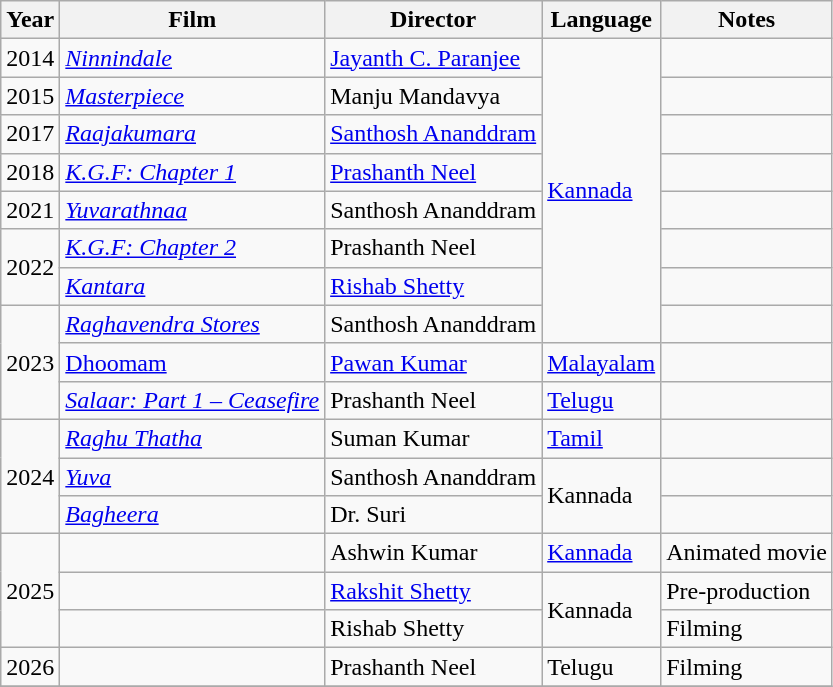<table class="wikitable sortable plainrowheaders">
<tr style="text-align:center;">
<th scope="col">Year</th>
<th scope="col">Film</th>
<th scope="col">Director</th>
<th scope="col">Language</th>
<th scope="col" class="unsortable">Notes</th>
</tr>
<tr>
<td>2014</td>
<td><em><a href='#'>Ninnindale</a></em></td>
<td><a href='#'>Jayanth C. Paranjee</a></td>
<td rowspan="8"><a href='#'>Kannada</a></td>
<td></td>
</tr>
<tr>
<td>2015</td>
<td><a href='#'><em>Masterpiece</em></a></td>
<td>Manju Mandavya</td>
<td></td>
</tr>
<tr>
<td>2017</td>
<td><em><a href='#'>Raajakumara</a></em></td>
<td><a href='#'>Santhosh Ananddram</a></td>
<td></td>
</tr>
<tr>
<td>2018</td>
<td><em><a href='#'>K.G.F: Chapter 1</a></em></td>
<td><a href='#'>Prashanth Neel</a></td>
<td></td>
</tr>
<tr>
<td>2021</td>
<td><em><a href='#'>Yuvarathnaa</a></em></td>
<td>Santhosh Ananddram</td>
<td></td>
</tr>
<tr>
<td rowspan="2">2022</td>
<td><em><a href='#'>K.G.F: Chapter 2</a></em></td>
<td>Prashanth Neel</td>
<td></td>
</tr>
<tr>
<td><em><a href='#'>Kantara</a></em></td>
<td><a href='#'>Rishab Shetty</a></td>
<td></td>
</tr>
<tr>
<td rowspan="3">2023</td>
<td><em><a href='#'>Raghavendra Stores</a></em></td>
<td>Santhosh Ananddram</td>
<td></td>
</tr>
<tr>
<td><em><a href='#'></em>Dhoomam<em></a></em></td>
<td><a href='#'>Pawan Kumar</a></td>
<td><a href='#'>Malayalam</a></td>
<td></td>
</tr>
<tr>
<td><em><a href='#'>Salaar: Part 1 – Ceasefire</a></em></td>
<td>Prashanth Neel</td>
<td><a href='#'>Telugu</a></td>
<td></td>
</tr>
<tr>
<td rowspan="3">2024</td>
<td><em><a href='#'>Raghu Thatha</a></em></td>
<td>Suman Kumar</td>
<td><a href='#'>Tamil</a></td>
<td></td>
</tr>
<tr>
<td><em><a href='#'>Yuva</a></em></td>
<td>Santhosh Ananddram</td>
<td rowspan="2">Kannada</td>
<td></td>
</tr>
<tr>
<td><em><a href='#'>Bagheera</a></em></td>
<td>Dr. Suri</td>
<td></td>
</tr>
<tr>
<td rowspan="3">2025</td>
<td></td>
<td>Ashwin Kumar</td>
<td><a href='#'>Kannada</a></td>
<td>Animated movie</td>
</tr>
<tr>
<td></td>
<td><a href='#'>Rakshit Shetty</a></td>
<td rowspan="2">Kannada</td>
<td>Pre-production </td>
</tr>
<tr>
<td></td>
<td>Rishab Shetty</td>
<td>Filming</td>
</tr>
<tr>
<td>2026</td>
<td></td>
<td>Prashanth Neel</td>
<td>Telugu</td>
<td>Filming</td>
</tr>
<tr>
</tr>
</table>
